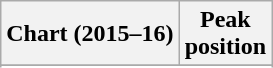<table class="wikitable">
<tr>
<th>Chart (2015–16)</th>
<th>Peak <br> position</th>
</tr>
<tr>
</tr>
<tr>
</tr>
<tr>
</tr>
</table>
